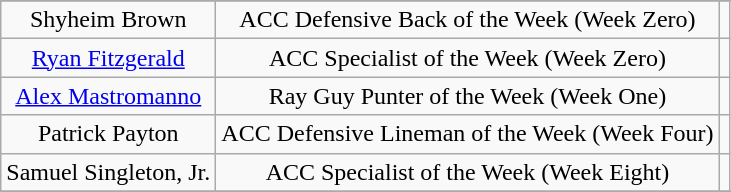<table class="wikitable sortable sortable" style="text-align: center">
<tr align=center>
</tr>
<tr>
<td>Shyheim Brown</td>
<td>ACC Defensive Back of the Week (Week Zero)</td>
<td></td>
</tr>
<tr>
<td><a href='#'>Ryan Fitzgerald</a></td>
<td>ACC Specialist of the Week (Week Zero)</td>
<td></td>
</tr>
<tr>
<td><a href='#'>Alex Mastromanno</a></td>
<td>Ray Guy Punter of the Week (Week One)</td>
<td></td>
</tr>
<tr>
<td>Patrick Payton</td>
<td>ACC Defensive Lineman of the Week (Week Four)</td>
<td></td>
</tr>
<tr>
<td>Samuel Singleton, Jr.</td>
<td>ACC Specialist of the Week (Week Eight)</td>
<td></td>
</tr>
<tr>
</tr>
</table>
